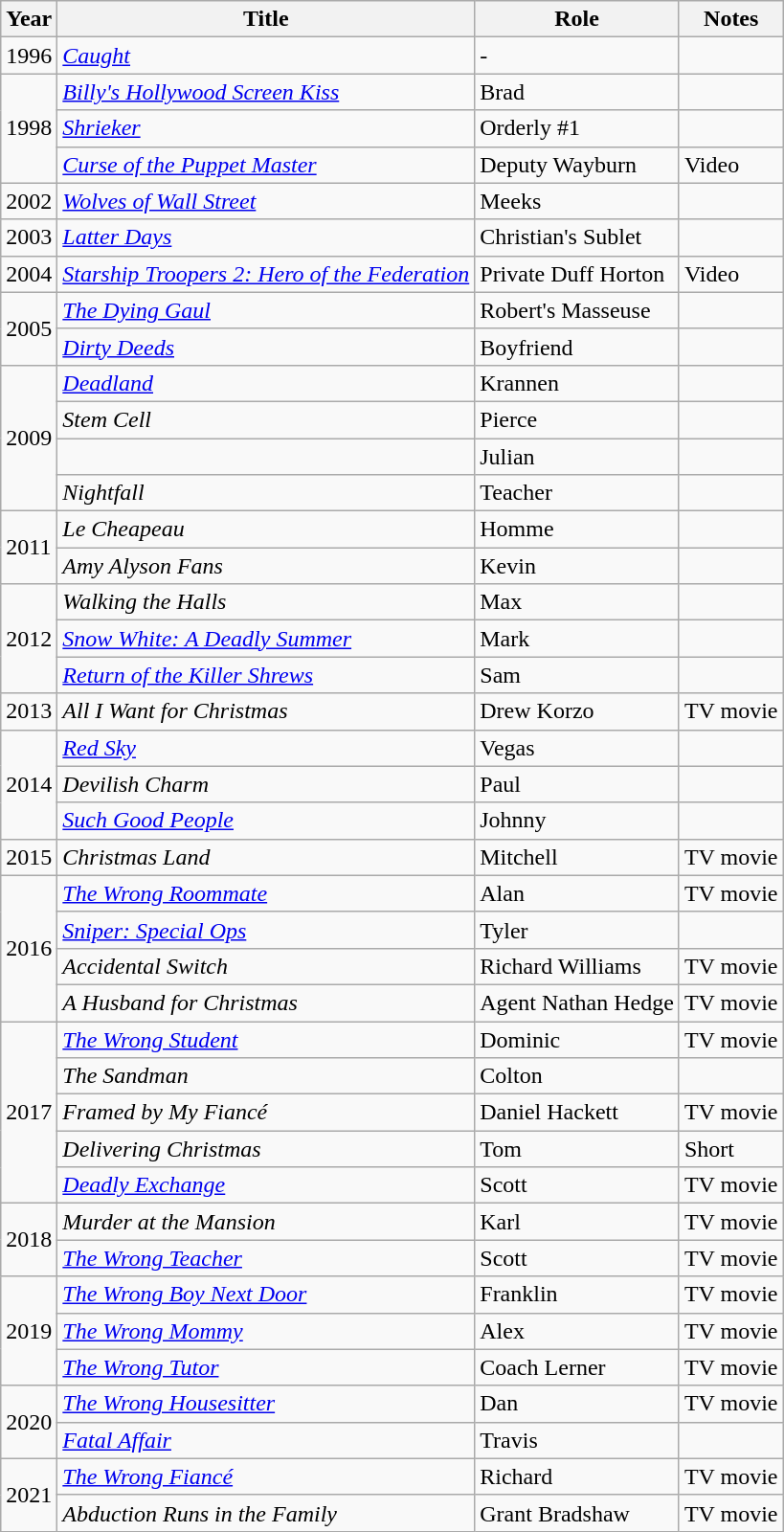<table class="wikitable sortable">
<tr>
<th>Year</th>
<th>Title</th>
<th>Role</th>
<th>Notes</th>
</tr>
<tr>
<td>1996</td>
<td><em><a href='#'>Caught</a></em></td>
<td>-</td>
<td></td>
</tr>
<tr>
<td rowspan="3">1998</td>
<td><em><a href='#'>Billy's Hollywood Screen Kiss</a></em></td>
<td>Brad</td>
<td></td>
</tr>
<tr>
<td><em><a href='#'>Shrieker</a></em></td>
<td>Orderly #1</td>
<td></td>
</tr>
<tr>
<td><em><a href='#'>Curse of the Puppet Master</a></em></td>
<td>Deputy Wayburn</td>
<td>Video</td>
</tr>
<tr>
<td>2002</td>
<td><em><a href='#'>Wolves of Wall Street</a></em></td>
<td>Meeks</td>
<td></td>
</tr>
<tr>
<td>2003</td>
<td><em><a href='#'>Latter Days</a></em></td>
<td>Christian's Sublet</td>
<td></td>
</tr>
<tr>
<td>2004</td>
<td><em><a href='#'>Starship Troopers 2: Hero of the Federation</a></em></td>
<td>Private Duff Horton</td>
<td>Video</td>
</tr>
<tr>
<td rowspan="2">2005</td>
<td><em><a href='#'>The Dying Gaul</a></em></td>
<td>Robert's Masseuse</td>
<td></td>
</tr>
<tr>
<td><em><a href='#'>Dirty Deeds</a></em></td>
<td>Boyfriend</td>
<td></td>
</tr>
<tr>
<td rowspan="4">2009</td>
<td><em><a href='#'>Deadland</a></em></td>
<td>Krannen</td>
<td></td>
</tr>
<tr>
<td><em>Stem Cell</em></td>
<td>Pierce</td>
<td></td>
</tr>
<tr>
<td><em></em></td>
<td>Julian</td>
<td></td>
</tr>
<tr>
<td><em>Nightfall</em></td>
<td>Teacher</td>
<td></td>
</tr>
<tr>
<td rowspan="2">2011</td>
<td><em>Le Cheapeau</em></td>
<td>Homme</td>
<td></td>
</tr>
<tr>
<td><em>Amy Alyson Fans</em></td>
<td>Kevin</td>
<td></td>
</tr>
<tr>
<td rowspan="3">2012</td>
<td><em>Walking the Halls</em></td>
<td>Max</td>
<td></td>
</tr>
<tr>
<td><em><a href='#'>Snow White: A Deadly Summer</a></em></td>
<td>Mark</td>
<td></td>
</tr>
<tr>
<td><em><a href='#'>Return of the Killer Shrews</a></em></td>
<td>Sam</td>
<td></td>
</tr>
<tr>
<td>2013</td>
<td><em>All I Want for Christmas</em></td>
<td>Drew Korzo</td>
<td>TV movie</td>
</tr>
<tr>
<td rowspan="3">2014</td>
<td><em><a href='#'>Red Sky</a></em></td>
<td>Vegas</td>
<td></td>
</tr>
<tr>
<td><em>Devilish Charm</em></td>
<td>Paul</td>
<td></td>
</tr>
<tr>
<td><em><a href='#'>Such Good People</a></em></td>
<td>Johnny</td>
<td></td>
</tr>
<tr>
<td>2015</td>
<td><em>Christmas Land</em></td>
<td>Mitchell</td>
<td>TV movie</td>
</tr>
<tr>
<td rowspan="4">2016</td>
<td><em><a href='#'>The Wrong Roommate</a></em></td>
<td>Alan</td>
<td>TV movie</td>
</tr>
<tr>
<td><em><a href='#'>Sniper: Special Ops</a></em></td>
<td>Tyler</td>
<td></td>
</tr>
<tr>
<td><em>Accidental Switch</em></td>
<td>Richard Williams</td>
<td>TV movie</td>
</tr>
<tr>
<td><em>A Husband for Christmas</em></td>
<td>Agent Nathan Hedge</td>
<td>TV movie</td>
</tr>
<tr>
<td rowspan="5">2017</td>
<td><em><a href='#'>The Wrong Student</a></em></td>
<td>Dominic</td>
<td>TV movie</td>
</tr>
<tr>
<td><em>The Sandman</em></td>
<td>Colton</td>
<td></td>
</tr>
<tr>
<td><em>Framed by My Fiancé</em></td>
<td>Daniel Hackett</td>
<td>TV movie</td>
</tr>
<tr>
<td><em>Delivering Christmas</em></td>
<td>Tom</td>
<td>Short</td>
</tr>
<tr>
<td><em><a href='#'>Deadly Exchange</a></em></td>
<td>Scott</td>
<td>TV movie</td>
</tr>
<tr>
<td rowspan="2">2018</td>
<td><em>Murder at the Mansion</em></td>
<td>Karl</td>
<td>TV movie</td>
</tr>
<tr>
<td><em><a href='#'>The Wrong Teacher</a></em></td>
<td>Scott</td>
<td>TV movie</td>
</tr>
<tr>
<td rowspan="3">2019</td>
<td><em><a href='#'>The Wrong Boy Next Door</a></em></td>
<td>Franklin</td>
<td>TV movie</td>
</tr>
<tr>
<td><em><a href='#'>The Wrong Mommy</a></em></td>
<td>Alex</td>
<td>TV movie</td>
</tr>
<tr>
<td><em><a href='#'>The Wrong Tutor</a></em></td>
<td>Coach Lerner</td>
<td>TV movie</td>
</tr>
<tr>
<td rowspan="2">2020</td>
<td><em><a href='#'>The Wrong Housesitter</a></em></td>
<td>Dan</td>
<td>TV movie</td>
</tr>
<tr>
<td><em><a href='#'>Fatal Affair</a></em></td>
<td>Travis</td>
<td></td>
</tr>
<tr>
<td rowspan="2">2021</td>
<td><em><a href='#'>The Wrong Fiancé</a></em></td>
<td>Richard</td>
<td>TV movie</td>
</tr>
<tr>
<td><em>Abduction Runs in the Family</em></td>
<td>Grant Bradshaw</td>
<td>TV movie</td>
</tr>
</table>
